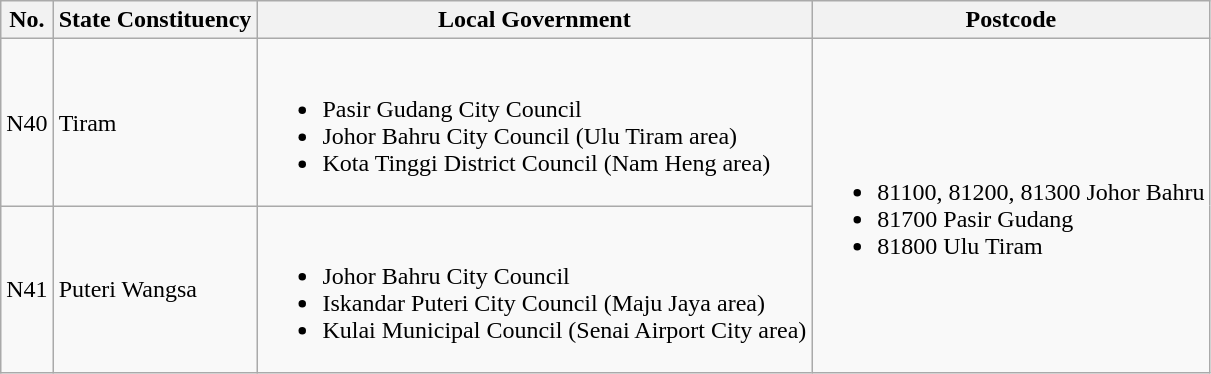<table class="wikitable">
<tr>
<th>No.</th>
<th>State Constituency</th>
<th>Local Government</th>
<th>Postcode</th>
</tr>
<tr>
<td>N40</td>
<td>Tiram</td>
<td><br><ul><li>Pasir Gudang City Council</li><li>Johor Bahru City Council (Ulu Tiram area)</li><li>Kota Tinggi District Council (Nam Heng area)</li></ul></td>
<td rowspan="2"><br><ul><li>81100, 81200, 81300 Johor Bahru</li><li>81700 Pasir Gudang</li><li>81800 Ulu Tiram</li></ul></td>
</tr>
<tr>
<td>N41</td>
<td>Puteri Wangsa</td>
<td><br><ul><li>Johor Bahru City Council</li><li>Iskandar Puteri City Council (Maju Jaya area)</li><li>Kulai Municipal Council (Senai Airport City area)</li></ul></td>
</tr>
</table>
